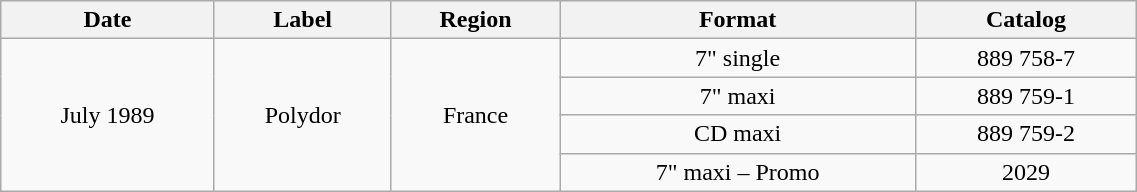<table class="wikitable" style="width:60%;">
<tr>
<th>Date</th>
<th>Label</th>
<th>Region</th>
<th>Format</th>
<th>Catalog</th>
</tr>
<tr>
<td rowspan="4" style="text-align:center;">July 1989</td>
<td rowspan="4" style="text-align:center;">Polydor</td>
<td rowspan="4" style="text-align:center;">France</td>
<td align=center>7" single</td>
<td align=center>889 758-7</td>
</tr>
<tr>
<td align=center>7" maxi</td>
<td align=center>889 759-1</td>
</tr>
<tr>
<td align=center>CD maxi</td>
<td align=center>889 759-2</td>
</tr>
<tr>
<td align=center>7" maxi – Promo</td>
<td align=center>2029</td>
</tr>
</table>
